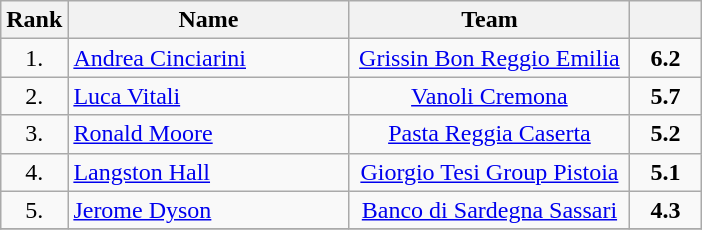<table class="wikitable" style="text-align: center;">
<tr>
<th>Rank</th>
<th width=180>Name</th>
<th width=180>Team</th>
<th width=40></th>
</tr>
<tr>
<td>1.</td>
<td align="left"> <a href='#'>Andrea Cinciarini</a></td>
<td><a href='#'>Grissin Bon Reggio Emilia</a></td>
<td><strong>6.2</strong></td>
</tr>
<tr>
<td>2.</td>
<td align="left"> <a href='#'>Luca Vitali</a></td>
<td><a href='#'>Vanoli Cremona</a></td>
<td><strong>5.7</strong></td>
</tr>
<tr>
<td>3.</td>
<td align="left"> <a href='#'>Ronald Moore</a></td>
<td><a href='#'>Pasta Reggia Caserta</a></td>
<td><strong>5.2</strong></td>
</tr>
<tr>
<td>4.</td>
<td align="left"> <a href='#'>Langston Hall</a></td>
<td><a href='#'>Giorgio Tesi Group Pistoia</a></td>
<td><strong>5.1</strong></td>
</tr>
<tr>
<td>5.</td>
<td align="left"> <a href='#'>Jerome Dyson</a></td>
<td><a href='#'>Banco di Sardegna Sassari</a></td>
<td><strong>4.3</strong></td>
</tr>
<tr>
</tr>
</table>
